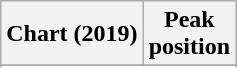<table class="wikitable plainrowheaders" style="text-align:center">
<tr>
<th scope="col">Chart (2019)</th>
<th scope="col">Peak<br>position</th>
</tr>
<tr>
</tr>
<tr>
</tr>
</table>
